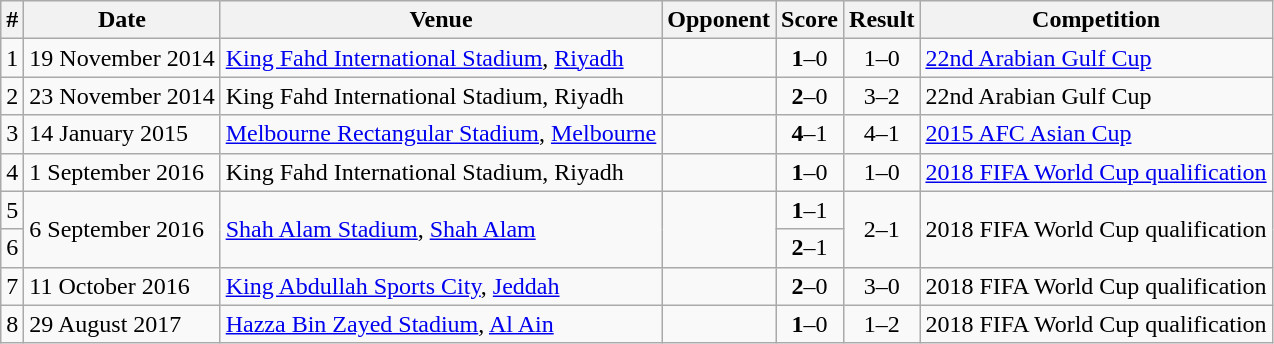<table class="wikitable">
<tr>
<th>#</th>
<th>Date</th>
<th>Venue</th>
<th>Opponent</th>
<th>Score</th>
<th>Result</th>
<th>Competition</th>
</tr>
<tr>
<td>1</td>
<td>19 November 2014</td>
<td><a href='#'>King Fahd International Stadium</a>, <a href='#'>Riyadh</a></td>
<td></td>
<td align=center><strong>1</strong>–0</td>
<td align=center>1–0</td>
<td><a href='#'>22nd Arabian Gulf Cup</a></td>
</tr>
<tr>
<td>2</td>
<td>23 November 2014</td>
<td>King Fahd International Stadium, Riyadh</td>
<td></td>
<td align=center><strong>2</strong>–0</td>
<td align=center>3–2</td>
<td>22nd Arabian Gulf Cup</td>
</tr>
<tr>
<td>3</td>
<td>14 January 2015</td>
<td><a href='#'>Melbourne Rectangular Stadium</a>, <a href='#'>Melbourne</a></td>
<td></td>
<td align=center><strong>4</strong>–1</td>
<td align=center>4–1</td>
<td><a href='#'>2015 AFC Asian Cup</a></td>
</tr>
<tr>
<td>4</td>
<td>1 September 2016</td>
<td>King Fahd International Stadium, Riyadh</td>
<td></td>
<td align=center><strong>1</strong>–0</td>
<td align=center>1–0</td>
<td><a href='#'>2018 FIFA World Cup qualification</a></td>
</tr>
<tr>
<td>5</td>
<td rowspan="2">6 September 2016</td>
<td rowspan="2"><a href='#'>Shah Alam Stadium</a>, <a href='#'>Shah Alam</a></td>
<td rowspan="2"></td>
<td align=center><strong>1</strong>–1</td>
<td rowspan="2" align=center>2–1</td>
<td rowspan="2">2018 FIFA World Cup qualification</td>
</tr>
<tr>
<td>6</td>
<td align=center><strong>2</strong>–1</td>
</tr>
<tr>
<td>7</td>
<td>11 October 2016</td>
<td><a href='#'>King Abdullah Sports City</a>, <a href='#'>Jeddah</a></td>
<td></td>
<td align=center><strong>2</strong>–0</td>
<td align=center>3–0</td>
<td>2018 FIFA World Cup qualification</td>
</tr>
<tr>
<td>8</td>
<td>29 August 2017</td>
<td><a href='#'>Hazza Bin Zayed Stadium</a>, <a href='#'>Al Ain</a></td>
<td></td>
<td align=center><strong>1</strong>–0</td>
<td align=center>1–2</td>
<td>2018 FIFA World Cup qualification</td>
</tr>
</table>
